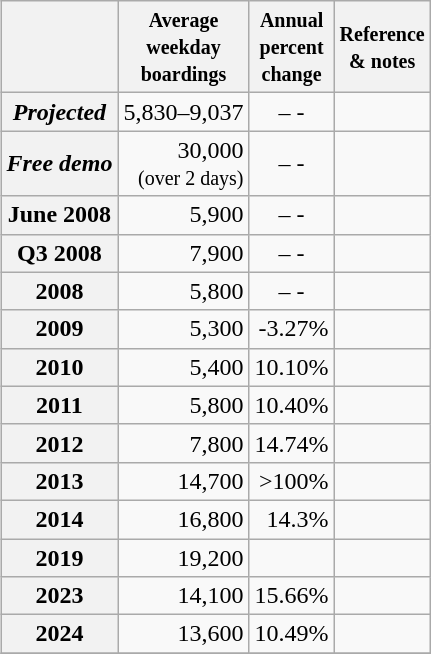<table class="wikitable collapsible collapsed" align="right" border="1">
<tr>
<th></th>
<th scope="col"><small>Average<br>weekday<br>boardings</small></th>
<th scope="col"><small>Annual<br>percent<br>change</small></th>
<th scope="col"><small>Reference<br> & notes</small></th>
</tr>
<tr>
<th scope="row"><em>Projected</em></th>
<td align=right>5,830–9,037</td>
<td align=center>– -</td>
<td></td>
</tr>
<tr>
<th scope="row"><em>Free demo</em></th>
<td align=right>30,000<br><small>(over 2 days)</small></td>
<td align=center>– -</td>
<td></td>
</tr>
<tr>
<th scope="row">June 2008</th>
<td align=right>5,900</td>
<td align=center>– -</td>
<td></td>
</tr>
<tr>
<th scope="row">Q3 2008</th>
<td align=right>7,900</td>
<td align=center>– -</td>
<td></td>
</tr>
<tr>
<th scope="row">2008</th>
<td align=right>5,800</td>
<td align=center>– -</td>
<td></td>
</tr>
<tr>
<th scope="row">2009</th>
<td align=right>5,300</td>
<td align=right>-3.27%</td>
<td></td>
</tr>
<tr>
<th scope="row">2010</th>
<td align=right>5,400</td>
<td align=right>10.10%</td>
<td></td>
</tr>
<tr>
<th scope="row">2011</th>
<td align=right>5,800</td>
<td align=right>10.40%</td>
<td></td>
</tr>
<tr>
<th scope="row">2012</th>
<td align=right>7,800</td>
<td align=right>14.74%</td>
<td></td>
</tr>
<tr>
<th scope="row">2013</th>
<td align=right>14,700</td>
<td align=right>>100%</td>
<td></td>
</tr>
<tr>
<th scope="row">2014</th>
<td align=right>16,800</td>
<td align=right>14.3%</td>
<td></td>
</tr>
<tr>
<th scope="row">2019</th>
<td align=right>19,200</td>
<td align=right></td>
<td></td>
</tr>
<tr>
<th scope="row">2023</th>
<td align=right>14,100</td>
<td align=right>15.66%</td>
<td></td>
</tr>
<tr>
<th scope="row">2024</th>
<td align=right>13,600</td>
<td align=right>10.49%</td>
<td></td>
</tr>
<tr>
</tr>
</table>
